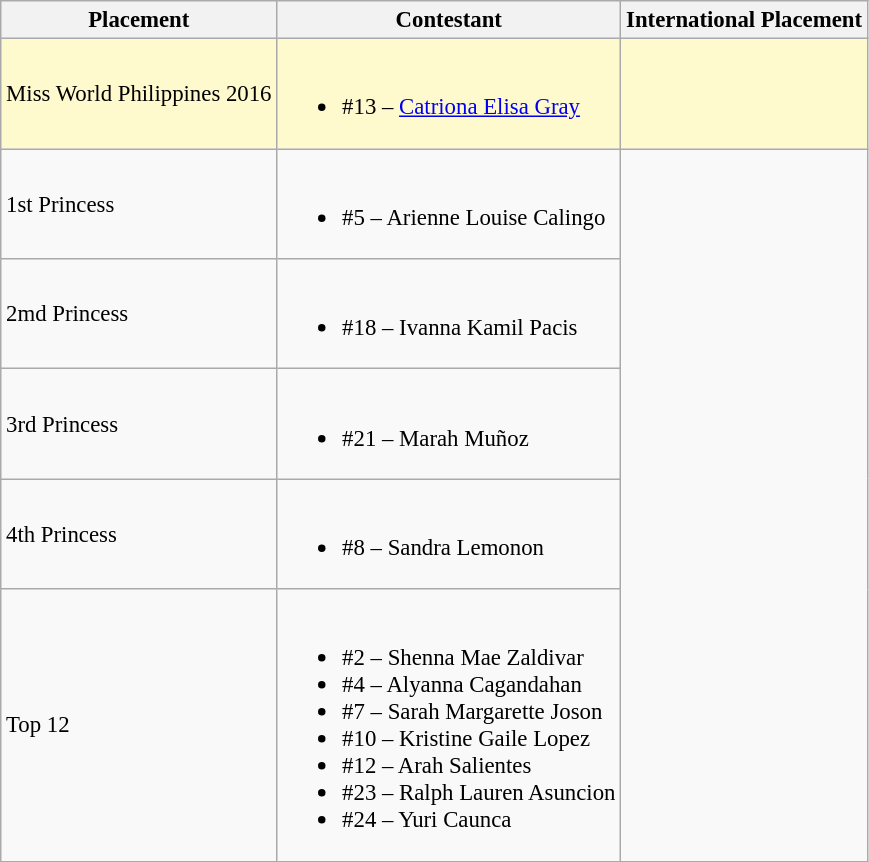<table class="wikitable sortable" style="font-size: 95%;">
<tr>
<th>Placement</th>
<th>Contestant</th>
<th>International Placement</th>
</tr>
<tr style="background:#FFFACD;">
<td>Miss World Philippines 2016</td>
<td><br><ul><li>#13 – <a href='#'>Catriona Elisa Gray</a></li></ul></td>
<td></td>
</tr>
<tr>
<td>1st Princess</td>
<td><br><ul><li>#5 – Arienne Louise Calingo</li></ul></td>
</tr>
<tr>
<td>2md Princess</td>
<td><br><ul><li>#18 – Ivanna Kamil Pacis</li></ul></td>
</tr>
<tr>
<td>3rd Princess</td>
<td><br><ul><li>#21 – Marah Muñoz</li></ul></td>
</tr>
<tr>
<td>4th Princess</td>
<td><br><ul><li>#8 – Sandra Lemonon</li></ul></td>
</tr>
<tr>
<td>Top 12</td>
<td><br><ul><li>#2 – Shenna Mae Zaldivar</li><li>#4 – Alyanna Cagandahan</li><li>#7 – Sarah Margarette Joson</li><li>#10 – Kristine Gaile Lopez</li><li>#12 – Arah Salientes</li><li>#23 – Ralph Lauren Asuncion</li><li>#24 – Yuri Caunca</li></ul></td>
</tr>
</table>
